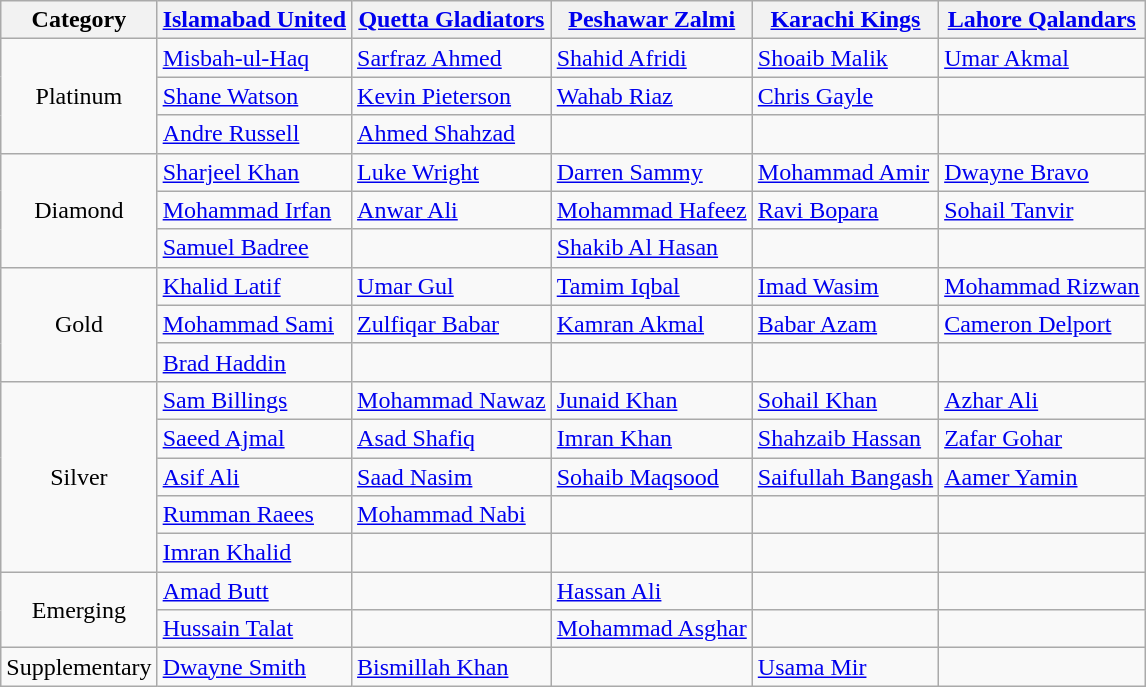<table class="wikitable plainrowheaders">
<tr>
<th>Category</th>
<th><a href='#'>Islamabad United</a></th>
<th><a href='#'>Quetta Gladiators</a></th>
<th><a href='#'>Peshawar Zalmi</a></th>
<th><a href='#'>Karachi Kings</a></th>
<th><a href='#'>Lahore Qalandars</a></th>
</tr>
<tr>
<td rowspan=3 style="text-align:center">Platinum</td>
<td><a href='#'>Misbah-ul-Haq</a></td>
<td><a href='#'>Sarfraz Ahmed</a></td>
<td><a href='#'>Shahid Afridi</a></td>
<td><a href='#'>Shoaib Malik</a></td>
<td><a href='#'>Umar Akmal</a></td>
</tr>
<tr>
<td><a href='#'>Shane Watson</a></td>
<td><a href='#'>Kevin Pieterson</a></td>
<td><a href='#'>Wahab Riaz</a></td>
<td><a href='#'>Chris Gayle</a></td>
<td></td>
</tr>
<tr>
<td><a href='#'>Andre Russell</a></td>
<td><a href='#'>Ahmed Shahzad</a></td>
<td></td>
<td></td>
<td></td>
</tr>
<tr>
<td rowspan=3 style="text-align:center">Diamond</td>
<td><a href='#'>Sharjeel Khan</a></td>
<td><a href='#'>Luke Wright</a></td>
<td><a href='#'>Darren Sammy</a></td>
<td><a href='#'>Mohammad Amir</a></td>
<td><a href='#'>Dwayne Bravo</a></td>
</tr>
<tr>
<td><a href='#'>Mohammad Irfan</a></td>
<td><a href='#'>Anwar Ali</a></td>
<td><a href='#'>Mohammad Hafeez</a></td>
<td><a href='#'>Ravi Bopara</a></td>
<td><a href='#'>Sohail Tanvir</a></td>
</tr>
<tr>
<td><a href='#'>Samuel Badree</a></td>
<td></td>
<td><a href='#'>Shakib Al Hasan</a></td>
<td></td>
<td></td>
</tr>
<tr>
<td rowspan=3 style="text-align:center">Gold</td>
<td><a href='#'>Khalid Latif</a></td>
<td><a href='#'>Umar Gul</a></td>
<td><a href='#'>Tamim Iqbal</a></td>
<td><a href='#'>Imad Wasim</a></td>
<td><a href='#'>Mohammad Rizwan</a></td>
</tr>
<tr>
<td><a href='#'>Mohammad Sami</a></td>
<td><a href='#'>Zulfiqar Babar</a></td>
<td><a href='#'>Kamran Akmal</a></td>
<td><a href='#'>Babar Azam</a></td>
<td><a href='#'>Cameron Delport</a></td>
</tr>
<tr>
<td><a href='#'>Brad Haddin</a></td>
<td></td>
<td></td>
<td></td>
<td></td>
</tr>
<tr>
<td rowspan = 5 style="text-align:center">Silver</td>
<td><a href='#'>Sam Billings</a></td>
<td><a href='#'>Mohammad Nawaz</a></td>
<td><a href='#'>Junaid Khan</a></td>
<td><a href='#'>Sohail Khan</a></td>
<td><a href='#'>Azhar Ali</a></td>
</tr>
<tr>
<td><a href='#'>Saeed Ajmal</a></td>
<td><a href='#'>Asad Shafiq</a></td>
<td><a href='#'>Imran Khan</a></td>
<td><a href='#'>Shahzaib Hassan</a></td>
<td><a href='#'>Zafar Gohar</a></td>
</tr>
<tr>
<td><a href='#'>Asif Ali</a></td>
<td><a href='#'>Saad Nasim</a></td>
<td><a href='#'>Sohaib Maqsood</a></td>
<td><a href='#'>Saifullah Bangash</a></td>
<td><a href='#'>Aamer Yamin</a></td>
</tr>
<tr>
<td><a href='#'>Rumman Raees</a></td>
<td><a href='#'>Mohammad Nabi</a></td>
<td></td>
<td></td>
<td></td>
</tr>
<tr>
<td><a href='#'>Imran Khalid</a></td>
<td></td>
<td></td>
<td></td>
<td></td>
</tr>
<tr>
<td rowspan=2 style="text-align:center">Emerging</td>
<td><a href='#'>Amad Butt</a></td>
<td></td>
<td><a href='#'>Hassan Ali</a></td>
<td></td>
<td></td>
</tr>
<tr>
<td><a href='#'>Hussain Talat</a></td>
<td></td>
<td><a href='#'>Mohammad Asghar</a></td>
<td></td>
<td></td>
</tr>
<tr>
<td>Supplementary</td>
<td><a href='#'>Dwayne Smith</a></td>
<td><a href='#'>Bismillah Khan</a></td>
<td></td>
<td><a href='#'>Usama Mir</a></td>
<td></td>
</tr>
</table>
